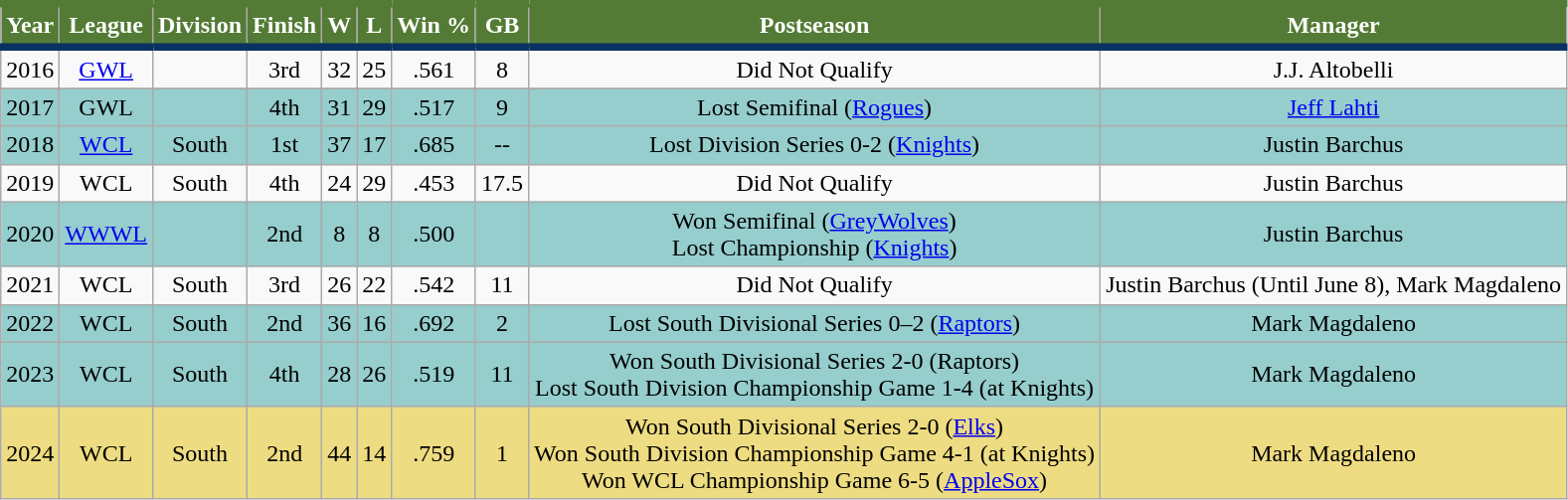<table class="wikitable" style="text-align:center">
<tr>
<th scope="col" style="background-color:#537b35; border-top:#537b35 5px solid; border-bottom:#093162 5px solid; color:#ffffff">Year</th>
<th scope="col" style="background-color:#537b35; border-top:#537b35 5px solid; border-bottom:#093162 5px solid; color:#ffffff">League</th>
<th scope="col" style="background-color:#537b35; border-top:#537b35 5px solid; border-bottom:#093162 5px solid; color:#ffffff">Division</th>
<th scope="col" style="background-color:#537b35; border-top:#537b35 5px solid; border-bottom:#093162 5px solid; color:#ffffff">Finish</th>
<th scope="col" style="background-color:#537b35; border-top:#537b35 5px solid; border-bottom:#093162 5px solid; color:#ffffff">W</th>
<th scope="col" style="background-color:#537b35; border-top:#537b35 5px solid; border-bottom:#093162 5px solid; color:#ffffff">L</th>
<th scope="col" style="background-color:#537b35; border-top:#537b35 5px solid; border-bottom:#093162 5px solid; color:#ffffff">Win %</th>
<th scope="col" style="background-color:#537b35; border-top:#537b35 5px solid; border-bottom:#093162 5px solid; color:#ffffff">GB</th>
<th scope="col" style="background-color:#537b35; border-top:#537b35 5px solid; border-bottom:#093162 5px solid; color:#ffffff">Postseason</th>
<th scope="col" style="background-color:#537b35; border-top:#537b35 5px solid; border-bottom:#093162 5px solid; color:#ffffff">Manager</th>
</tr>
<tr>
<td>2016</td>
<td><a href='#'>GWL</a></td>
<td></td>
<td>3rd</td>
<td>32</td>
<td>25</td>
<td>.561</td>
<td>8</td>
<td>Did Not Qualify</td>
<td>J.J. Altobelli</td>
</tr>
<tr>
</tr>
<tr>
<td bgcolor="#96CDCD">2017</td>
<td bgcolor="#96CDCD">GWL</td>
<td bgcolor="#96CDCD"></td>
<td bgcolor="#96CDCD">4th</td>
<td bgcolor="#96CDCD">31</td>
<td bgcolor="#96CDCD">29</td>
<td bgcolor="#96CDCD">.517</td>
<td bgcolor="#96CDCD">9</td>
<td bgcolor="#96CDCD">Lost Semifinal (<a href='#'>Rogues</a>)</td>
<td bgcolor="#96CDCD"><a href='#'>Jeff Lahti</a></td>
</tr>
<tr>
<td bgcolor="#96CDCD">2018</td>
<td bgcolor="#96CDCD"><a href='#'>WCL</a></td>
<td bgcolor="#96CDCD">South</td>
<td bgcolor="#96CDCD">1st</td>
<td bgcolor="#96CDCD">37</td>
<td bgcolor="#96CDCD">17</td>
<td bgcolor="#96CDCD">.685</td>
<td bgcolor="#96CDCD">--</td>
<td bgcolor="#96CDCD">Lost Division Series 0-2 (<a href='#'>Knights</a>)</td>
<td bgcolor="#96CDCD">Justin Barchus</td>
</tr>
<tr>
<td>2019</td>
<td>WCL</td>
<td>South</td>
<td>4th</td>
<td>24</td>
<td>29</td>
<td>.453</td>
<td>17.5</td>
<td>Did Not Qualify</td>
<td>Justin Barchus</td>
</tr>
<tr>
<td bgcolor="#96CDCD">2020</td>
<td bgcolor="#96CDCD"><a href='#'>WWWL</a></td>
<td bgcolor="#96CDCD"></td>
<td bgcolor="#96CDCD">2nd</td>
<td bgcolor="#96CDCD">8</td>
<td bgcolor="#96CDCD">8</td>
<td bgcolor="#96CDCD">.500</td>
<td bgcolor="#96CDCD"></td>
<td bgcolor="#96CDCD">Won Semifinal (<a href='#'>GreyWolves</a>) <br> Lost Championship (<a href='#'>Knights</a>)</td>
<td bgcolor="#96CDCD">Justin Barchus</td>
</tr>
<tr>
<td>2021</td>
<td>WCL</td>
<td>South</td>
<td>3rd</td>
<td>26</td>
<td>22</td>
<td>.542</td>
<td>11</td>
<td>Did Not Qualify</td>
<td>Justin Barchus (Until June 8), Mark Magdaleno</td>
</tr>
<tr>
<td bgcolor="#96CDCD">2022</td>
<td bgcolor="#96CDCD">WCL</td>
<td bgcolor="#96CDCD">South</td>
<td bgcolor="#96CDCD">2nd</td>
<td bgcolor="#96CDCD">36</td>
<td bgcolor="#96CDCD">16</td>
<td bgcolor="#96CDCD">.692</td>
<td bgcolor="#96CDCD">2</td>
<td bgcolor="#96CDCD">Lost South Divisional Series 0–2 (<a href='#'>Raptors</a>)</td>
<td bgcolor="#96CDCD">Mark Magdaleno</td>
</tr>
<tr>
<td bgcolor="#96CDCD">2023</td>
<td bgcolor="#96CDCD">WCL</td>
<td bgcolor="#96CDCD">South</td>
<td bgcolor="#96CDCD">4th</td>
<td bgcolor="#96CDCD">28</td>
<td bgcolor="#96CDCD">26</td>
<td bgcolor="#96CDCD">.519</td>
<td bgcolor="#96CDCD">11</td>
<td bgcolor="#96CDCD">Won South Divisional Series 2-0 (Raptors) <br> Lost South Division Championship Game 1-4 (at Knights)</td>
<td bgcolor="#96CDCD">Mark Magdaleno</td>
</tr>
<tr>
<td bgcolor="#EEDC82">2024</td>
<td bgcolor="#EEDC82">WCL</td>
<td bgcolor="#EEDC82">South</td>
<td bgcolor="#EEDC82">2nd</td>
<td bgcolor="#EEDC82">44</td>
<td bgcolor="#EEDC82">14</td>
<td bgcolor="#EEDC82">.759</td>
<td bgcolor="#EEDC82">1</td>
<td bgcolor="#EEDC82">Won South Divisional Series 2-0 (<a href='#'>Elks</a>) <br> Won South Division Championship Game 4-1 (at Knights) <br> Won WCL Championship Game 6-5 (<a href='#'>AppleSox</a>)</td>
<td bgcolor="#EEDC82">Mark Magdaleno</td>
</tr>
</table>
